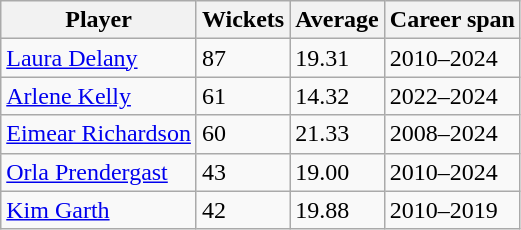<table class="wikitable">
<tr>
<th>Player</th>
<th>Wickets</th>
<th>Average</th>
<th>Career span</th>
</tr>
<tr>
<td><a href='#'>Laura Delany</a></td>
<td>87</td>
<td>19.31</td>
<td>2010–2024</td>
</tr>
<tr>
<td><a href='#'>Arlene Kelly</a></td>
<td>61</td>
<td>14.32</td>
<td>2022–2024</td>
</tr>
<tr>
<td><a href='#'>Eimear Richardson</a></td>
<td>60</td>
<td>21.33</td>
<td>2008–2024</td>
</tr>
<tr>
<td><a href='#'>Orla Prendergast</a></td>
<td>43</td>
<td>19.00</td>
<td>2010–2024</td>
</tr>
<tr>
<td><a href='#'>Kim Garth</a></td>
<td>42</td>
<td>19.88</td>
<td>2010–2019</td>
</tr>
</table>
